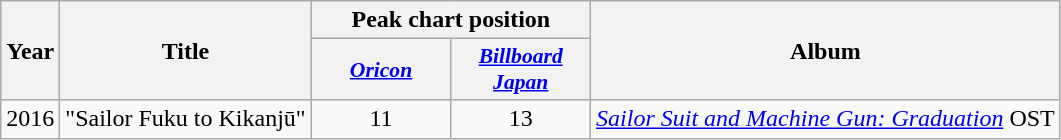<table class="wikitable" style="text-align:center">
<tr>
<th rowspan="2">Year</th>
<th rowspan="2">Title</th>
<th colspan="2">Peak chart position</th>
<th rowspan="2">Album</th>
</tr>
<tr>
<th style="width:6em;font-size:90%"><em><a href='#'>Oricon</a></em><br></th>
<th style="width:6em;font-size:90%"><em><a href='#'>Billboard Japan</a></em><br></th>
</tr>
<tr>
<td>2016</td>
<td style="text-align:left;">"Sailor Fuku to Kikanjū"</td>
<td>11</td>
<td>13</td>
<td style="text-align:left;"><em><a href='#'>Sailor Suit and Machine Gun: Graduation</a></em> OST</td>
</tr>
</table>
